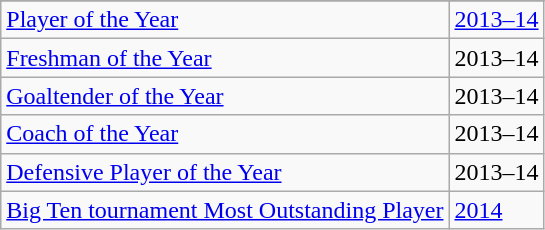<table class="wikitable">
<tr>
</tr>
<tr>
<td><a href='#'>Player of the Year</a></td>
<td><a href='#'>2013–14</a></td>
</tr>
<tr>
<td><a href='#'>Freshman of the Year</a></td>
<td>2013–14</td>
</tr>
<tr>
<td><a href='#'>Goaltender of the Year</a></td>
<td>2013–14</td>
</tr>
<tr>
<td><a href='#'>Coach of the Year</a></td>
<td>2013–14</td>
</tr>
<tr>
<td><a href='#'>Defensive Player of the Year</a></td>
<td>2013–14</td>
</tr>
<tr>
<td><a href='#'>Big Ten tournament Most Outstanding Player</a></td>
<td><a href='#'>2014</a></td>
</tr>
</table>
